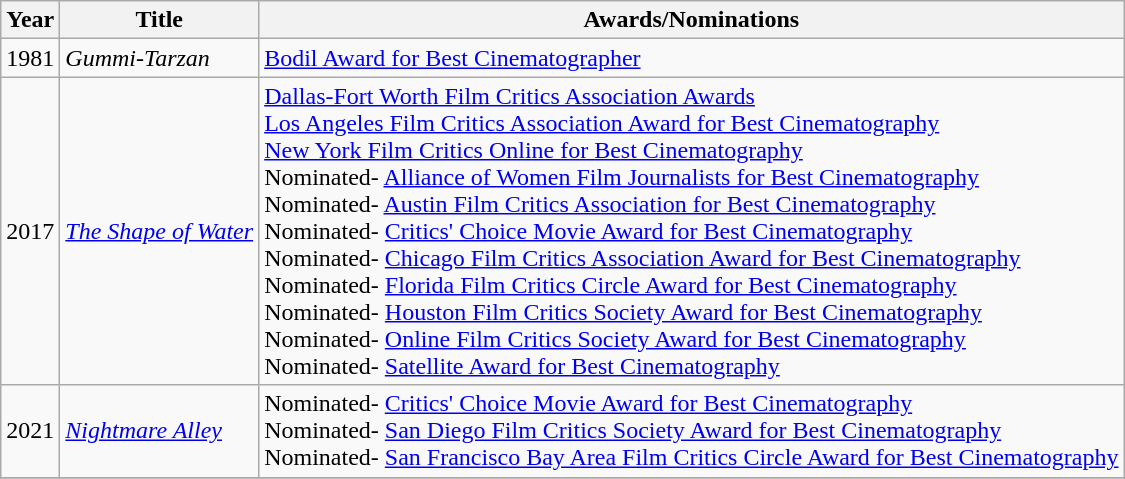<table class="wikitable">
<tr>
<th>Year</th>
<th>Title</th>
<th>Awards/Nominations</th>
</tr>
<tr>
<td>1981</td>
<td><em>Gummi-Tarzan</em></td>
<td><a href='#'>Bodil Award for Best Cinematographer</a></td>
</tr>
<tr>
<td>2017</td>
<td><em><a href='#'>The Shape of Water</a></em></td>
<td><a href='#'>Dallas-Fort Worth Film Critics Association Awards</a><br><a href='#'>Los Angeles Film Critics Association Award for Best Cinematography</a><br> <a href='#'>New York Film Critics Online for Best Cinematography</a><br>Nominated- <a href='#'>Alliance of Women Film Journalists for Best Cinematography</a><br>Nominated- <a href='#'>Austin Film Critics Association for Best Cinematography</a><br>Nominated- <a href='#'>Critics' Choice Movie Award for Best Cinematography</a><br>Nominated- <a href='#'>Chicago Film Critics Association Award for Best Cinematography</a><br>Nominated- <a href='#'>Florida Film Critics Circle Award for Best Cinematography</a><br>Nominated- <a href='#'>Houston Film Critics Society Award for Best Cinematography</a><br>Nominated- <a href='#'>Online Film Critics Society Award for Best Cinematography</a><br>Nominated- <a href='#'>Satellite Award for Best Cinematography</a></td>
</tr>
<tr>
<td>2021</td>
<td><em><a href='#'>Nightmare Alley</a></em></td>
<td>Nominated- <a href='#'>Critics' Choice Movie Award for Best Cinematography</a><br>Nominated- <a href='#'>San Diego Film Critics Society Award for Best Cinematography</a><br>Nominated- <a href='#'>San Francisco Bay Area Film Critics Circle Award for Best Cinematography</a></td>
</tr>
<tr>
</tr>
</table>
